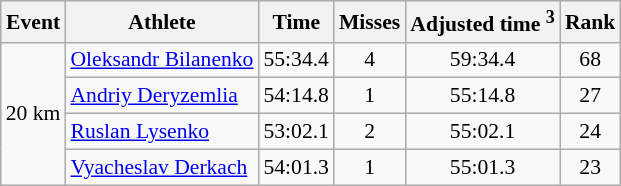<table class="wikitable" style="font-size:90%">
<tr>
<th>Event</th>
<th>Athlete</th>
<th>Time</th>
<th>Misses</th>
<th>Adjusted time <sup>3</sup></th>
<th>Rank</th>
</tr>
<tr>
<td rowspan="4">20 km</td>
<td><a href='#'>Oleksandr Bilanenko</a></td>
<td align="center">55:34.4</td>
<td align="center">4</td>
<td align="center">59:34.4</td>
<td align="center">68</td>
</tr>
<tr>
<td><a href='#'>Andriy Deryzemlia</a></td>
<td align="center">54:14.8</td>
<td align="center">1</td>
<td align="center">55:14.8</td>
<td align="center">27</td>
</tr>
<tr>
<td><a href='#'>Ruslan Lysenko</a></td>
<td align="center">53:02.1</td>
<td align="center">2</td>
<td align="center">55:02.1</td>
<td align="center">24</td>
</tr>
<tr>
<td><a href='#'>Vyacheslav Derkach</a></td>
<td align="center">54:01.3</td>
<td align="center">1</td>
<td align="center">55:01.3</td>
<td align="center">23</td>
</tr>
</table>
